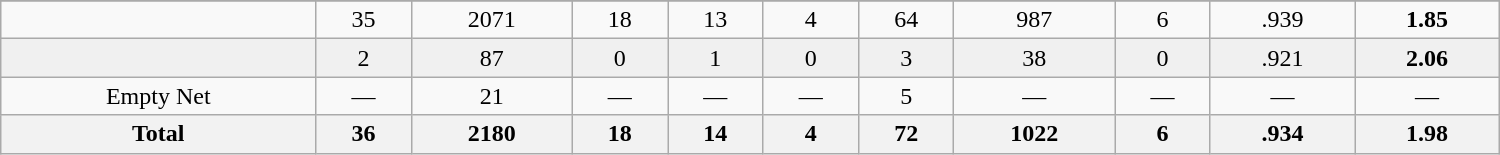<table class="wikitable sortable" width ="1000">
<tr align="center">
</tr>
<tr align="center" bgcolor="">
<td></td>
<td>35</td>
<td>2071</td>
<td>18</td>
<td>13</td>
<td>4</td>
<td>64</td>
<td>987</td>
<td>6</td>
<td>.939</td>
<td><strong>1.85</strong></td>
</tr>
<tr align="center" bgcolor="f0f0f0">
<td></td>
<td>2</td>
<td>87</td>
<td>0</td>
<td>1</td>
<td>0</td>
<td>3</td>
<td>38</td>
<td>0</td>
<td>.921</td>
<td><strong>2.06</strong></td>
</tr>
<tr align="center" bgcolor="">
<td>Empty Net</td>
<td>—</td>
<td>21</td>
<td>—</td>
<td>—</td>
<td>—</td>
<td>5</td>
<td>—</td>
<td>—</td>
<td>—</td>
<td>—</td>
</tr>
<tr>
<th>Total</th>
<th>36</th>
<th>2180</th>
<th>18</th>
<th>14</th>
<th>4</th>
<th>72</th>
<th>1022</th>
<th>6</th>
<th>.934</th>
<th>1.98</th>
</tr>
</table>
